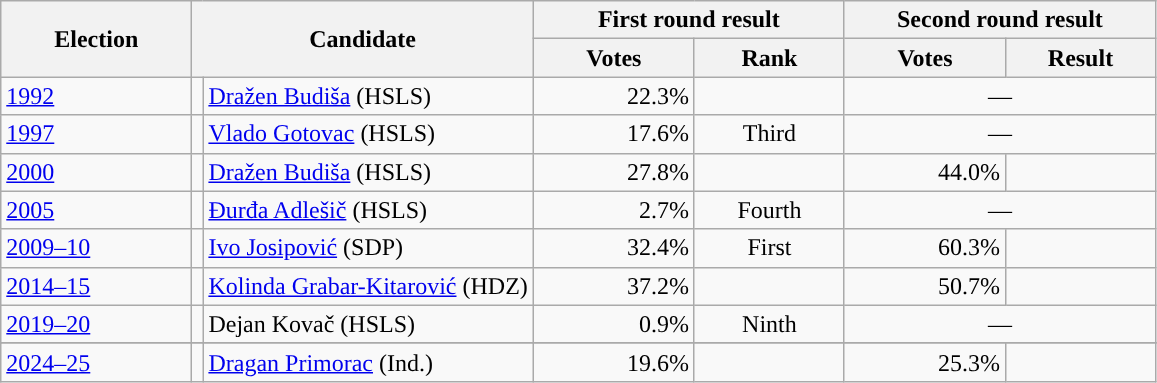<table class="wikitable">
<tr>
<th width="120" rowspan="2">Election</th>
<th width="180" rowspan="2" colspan=2>Candidate</th>
<th width="200" colspan=2>First round result</th>
<th width="200" colspan=2>Second round result</th>
</tr>
<tr>
<th width="100">Votes</th>
<th>Rank</th>
<th width="100">Votes</th>
<th>Result</th>
</tr>
<tr>
<td><a href='#'>1992 </a></td>
<td style="background-color: "></td>
<td><a href='#'>Dražen Budiša</a> (HSLS)</td>
<td align=right>22.3%</td>
<td></td>
<td colspan=2 align=center>—</td>
</tr>
<tr align=left>
<td><a href='#'>1997 </a></td>
<td style="background-color: "></td>
<td><a href='#'>Vlado Gotovac</a> (HSLS)</td>
<td align=right>17.6%</td>
<td align=center>Third</td>
<td colspan=2 align=center>—</td>
</tr>
<tr align=left>
<td><a href='#'>2000 </a></td>
<td style="background-color: "></td>
<td><a href='#'>Dražen Budiša</a> (HSLS)</td>
<td align=right>27.8%</td>
<td></td>
<td align=right>44.0%</td>
<td></td>
</tr>
<tr align=left>
<td><a href='#'>2005 </a></td>
<td style="background-color: "></td>
<td><a href='#'>Đurđa Adlešič</a> (HSLS)</td>
<td align=right>2.7%</td>
<td align=center>Fourth</td>
<td colspan=2 align=center>—</td>
</tr>
<tr align=left>
<td><a href='#'>2009–10 </a></td>
<td style="background-color: "></td>
<td><a href='#'>Ivo Josipović</a> (SDP)</td>
<td align=right>32.4%</td>
<td align=center>First</td>
<td align=right>60.3%</td>
<td></td>
</tr>
<tr align=left>
<td><a href='#'>2014–15 </a></td>
<td style="background-color: "></td>
<td><a href='#'>Kolinda Grabar-Kitarović</a> (HDZ)</td>
<td align=right>37.2%</td>
<td></td>
<td align=right>50.7%</td>
<td></td>
</tr>
<tr>
<td><a href='#'>2019–20 </a></td>
<td style="background-color: "></td>
<td>Dejan Kovač (HSLS)</td>
<td align=right>0.9%</td>
<td align=center>Ninth</td>
<td colspan=2 align=center>—</td>
</tr>
<tr align=left>
</tr>
<tr>
<td><a href='#'>2024–25 </a></td>
<td style="background-color: "></td>
<td><a href='#'>Dragan Primorac</a> (Ind.)</td>
<td align=right>19.6%</td>
<td></td>
<td align=right>25.3%</td>
<td></td>
</tr>
</table>
